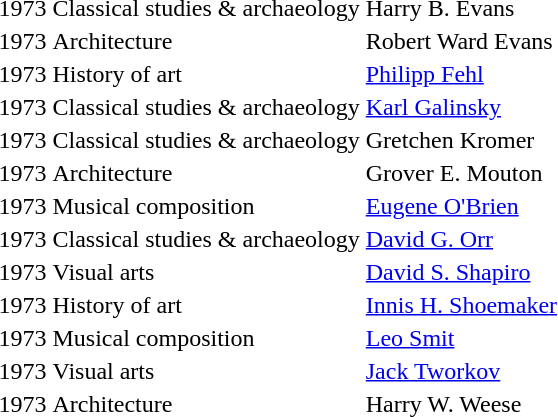<table Visual arts||>
<tr>
<td>1973</td>
<td>Classical studies & archaeology</td>
<td>Harry B. Evans</td>
</tr>
<tr>
<td>1973</td>
<td>Architecture</td>
<td>Robert Ward Evans</td>
</tr>
<tr>
<td>1973</td>
<td>History of art</td>
<td><a href='#'>Philipp Fehl</a></td>
</tr>
<tr>
<td>1973</td>
<td>Classical studies & archaeology</td>
<td><a href='#'>Karl Galinsky</a></td>
</tr>
<tr>
<td>1973</td>
<td>Classical studies & archaeology</td>
<td>Gretchen Kromer</td>
</tr>
<tr>
<td>1973</td>
<td>Architecture</td>
<td>Grover E. Mouton</td>
</tr>
<tr>
<td>1973</td>
<td>Musical composition</td>
<td><a href='#'>Eugene O'Brien</a></td>
</tr>
<tr>
<td>1973</td>
<td>Classical studies & archaeology</td>
<td><a href='#'>David G. Orr</a></td>
</tr>
<tr>
<td>1973</td>
<td>Visual arts</td>
<td><a href='#'>David S. Shapiro</a></td>
</tr>
<tr>
<td>1973</td>
<td>History of art</td>
<td><a href='#'>Innis H. Shoemaker</a></td>
</tr>
<tr>
<td>1973</td>
<td>Musical composition</td>
<td><a href='#'>Leo Smit</a></td>
</tr>
<tr>
<td>1973</td>
<td>Visual arts</td>
<td><a href='#'>Jack Tworkov</a></td>
</tr>
<tr>
<td>1973</td>
<td>Architecture</td>
<td>Harry W. Weese</td>
</tr>
</table>
